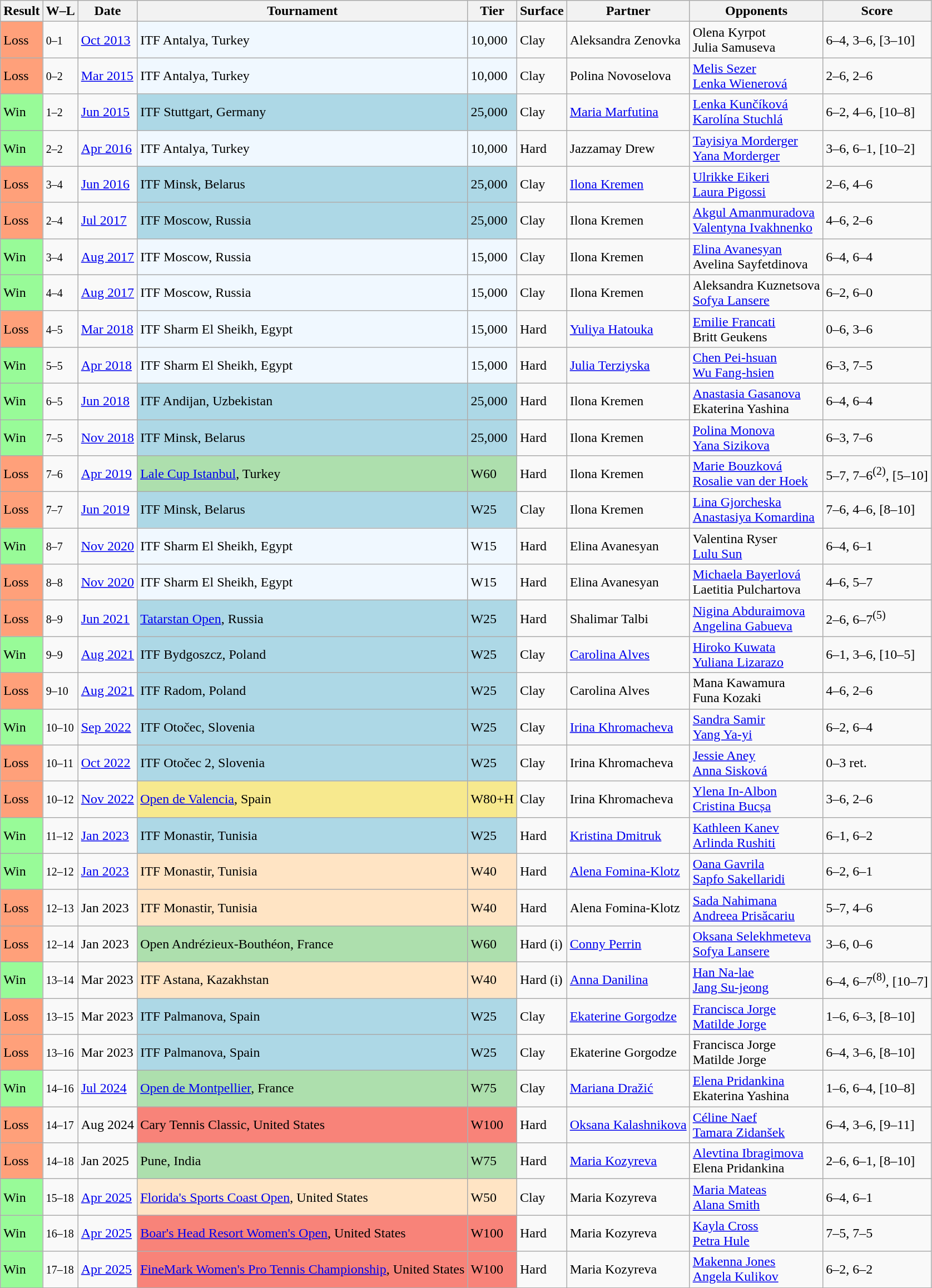<table class="sortable wikitable">
<tr>
<th>Result</th>
<th class="unsortable">W–L</th>
<th>Date</th>
<th>Tournament</th>
<th>Tier</th>
<th>Surface</th>
<th>Partner</th>
<th>Opponents</th>
<th class="unsortable">Score</th>
</tr>
<tr>
<td style="background:#ffa07a;">Loss</td>
<td><small>0–1</small></td>
<td><a href='#'>Oct 2013</a></td>
<td style="background:#f0f8ff;">ITF Antalya, Turkey</td>
<td style="background:#f0f8ff;">10,000</td>
<td>Clay</td>
<td> Aleksandra Zenovka</td>
<td> Olena Kyrpot <br>  Julia Samuseva</td>
<td>6–4, 3–6, [3–10]</td>
</tr>
<tr>
<td style="background:#ffa07a;">Loss</td>
<td><small>0–2</small></td>
<td><a href='#'>Mar 2015</a></td>
<td style="background:#f0f8ff;">ITF Antalya, Turkey</td>
<td style="background:#f0f8ff;">10,000</td>
<td>Clay</td>
<td> Polina Novoselova</td>
<td> <a href='#'>Melis Sezer</a> <br>  <a href='#'>Lenka Wienerová</a></td>
<td>2–6, 2–6</td>
</tr>
<tr>
<td style="background:#98fb98;">Win</td>
<td><small>1–2</small></td>
<td><a href='#'>Jun 2015</a></td>
<td style="background:lightblue;">ITF Stuttgart, Germany</td>
<td style="background:lightblue;">25,000</td>
<td>Clay</td>
<td> <a href='#'>Maria Marfutina</a></td>
<td> <a href='#'>Lenka Kunčíková</a> <br>  <a href='#'>Karolína Stuchlá</a></td>
<td>6–2, 4–6, [10–8]</td>
</tr>
<tr>
<td style="background:#98fb98;">Win</td>
<td><small>2–2</small></td>
<td><a href='#'>Apr 2016</a></td>
<td style="background:#f0f8ff;">ITF Antalya, Turkey</td>
<td style="background:#f0f8ff;">10,000</td>
<td>Hard</td>
<td> Jazzamay Drew</td>
<td> <a href='#'>Tayisiya Morderger</a> <br>  <a href='#'>Yana Morderger</a></td>
<td>3–6, 6–1, [10–2]</td>
</tr>
<tr>
<td style="background:#ffa07a;">Loss</td>
<td><small>3–4</small></td>
<td><a href='#'>Jun 2016</a></td>
<td style="background:lightblue;">ITF Minsk, Belarus</td>
<td style="background:lightblue;">25,000</td>
<td>Clay</td>
<td> <a href='#'>Ilona Kremen</a></td>
<td> <a href='#'>Ulrikke Eikeri</a> <br>  <a href='#'>Laura Pigossi</a></td>
<td>2–6, 4–6</td>
</tr>
<tr>
<td style="background:#ffa07a;">Loss</td>
<td><small>2–4</small></td>
<td><a href='#'>Jul 2017</a></td>
<td style="background:lightblue;">ITF Moscow, Russia</td>
<td style="background:lightblue;">25,000</td>
<td>Clay</td>
<td> Ilona Kremen</td>
<td> <a href='#'>Akgul Amanmuradova</a> <br>  <a href='#'>Valentyna Ivakhnenko</a></td>
<td>4–6, 2–6</td>
</tr>
<tr>
<td style="background:#98fb98;">Win</td>
<td><small>3–4</small></td>
<td><a href='#'>Aug 2017</a></td>
<td style="background:#f0f8ff;">ITF Moscow, Russia</td>
<td style="background:#f0f8ff;">15,000</td>
<td>Clay</td>
<td> Ilona Kremen</td>
<td> <a href='#'>Elina Avanesyan</a> <br>  Avelina Sayfetdinova</td>
<td>6–4, 6–4</td>
</tr>
<tr>
<td style="background:#98fb98;">Win</td>
<td><small>4–4</small></td>
<td><a href='#'>Aug 2017</a></td>
<td style="background:#f0f8ff;">ITF Moscow, Russia</td>
<td style="background:#f0f8ff;">15,000</td>
<td>Clay</td>
<td> Ilona Kremen</td>
<td> Aleksandra Kuznetsova <br>  <a href='#'>Sofya Lansere</a></td>
<td>6–2, 6–0</td>
</tr>
<tr>
<td style="background:#ffa07a;">Loss</td>
<td><small>4–5</small></td>
<td><a href='#'>Mar 2018</a></td>
<td style="background:#f0f8ff;">ITF Sharm El Sheikh, Egypt</td>
<td style="background:#f0f8ff;">15,000</td>
<td>Hard</td>
<td> <a href='#'>Yuliya Hatouka</a></td>
<td> <a href='#'>Emilie Francati</a> <br>  Britt Geukens</td>
<td>0–6, 3–6</td>
</tr>
<tr>
<td style="background:#98fb98;">Win</td>
<td><small>5–5</small></td>
<td><a href='#'>Apr 2018</a></td>
<td style="background:#f0f8ff;">ITF Sharm El Sheikh, Egypt</td>
<td style="background:#f0f8ff;">15,000</td>
<td>Hard</td>
<td> <a href='#'>Julia Terziyska</a></td>
<td> <a href='#'>Chen Pei-hsuan</a> <br>  <a href='#'>Wu Fang-hsien</a></td>
<td>6–3, 7–5</td>
</tr>
<tr>
<td style="background:#98fb98;">Win</td>
<td><small>6–5</small></td>
<td><a href='#'>Jun 2018</a></td>
<td style="background:lightblue;">ITF Andijan, Uzbekistan</td>
<td style="background:lightblue;">25,000</td>
<td>Hard</td>
<td> Ilona Kremen</td>
<td> <a href='#'>Anastasia Gasanova</a> <br>  Ekaterina Yashina</td>
<td>6–4, 6–4</td>
</tr>
<tr>
<td style="background:#98fb98;">Win</td>
<td><small>7–5</small></td>
<td><a href='#'>Nov 2018</a></td>
<td style="background:lightblue;">ITF Minsk, Belarus</td>
<td style="background:lightblue;">25,000</td>
<td>Hard</td>
<td> Ilona Kremen</td>
<td> <a href='#'>Polina Monova</a> <br>  <a href='#'>Yana Sizikova</a></td>
<td>6–3, 7–6</td>
</tr>
<tr>
<td style="background:#ffa07a;">Loss</td>
<td><small>7–6</small></td>
<td><a href='#'>Apr 2019</a></td>
<td style="background:#addfad;"><a href='#'>Lale Cup Istanbul</a>, Turkey</td>
<td style="background:#addfad;">W60</td>
<td>Hard</td>
<td> Ilona Kremen</td>
<td> <a href='#'>Marie Bouzková</a> <br>  <a href='#'>Rosalie van der Hoek</a></td>
<td>5–7, 7–6<sup>(2)</sup>, [5–10]</td>
</tr>
<tr>
<td style="background:#ffa07a;">Loss</td>
<td><small>7–7</small></td>
<td><a href='#'>Jun 2019</a></td>
<td style="background:lightblue;">ITF Minsk, Belarus</td>
<td style="background:lightblue;">W25</td>
<td>Clay</td>
<td> Ilona Kremen</td>
<td> <a href='#'>Lina Gjorcheska</a> <br>  <a href='#'>Anastasiya Komardina</a></td>
<td>7–6, 4–6, [8–10]</td>
</tr>
<tr>
<td style="background:#98fb98;">Win</td>
<td><small>8–7</small></td>
<td><a href='#'>Nov 2020</a></td>
<td style="background:#f0f8ff;">ITF Sharm El Sheikh, Egypt</td>
<td style="background:#f0f8ff;">W15</td>
<td>Hard</td>
<td> Elina Avanesyan</td>
<td> Valentina Ryser <br>  <a href='#'>Lulu Sun</a></td>
<td>6–4, 6–1</td>
</tr>
<tr>
<td style="background:#ffa07a;">Loss</td>
<td><small>8–8</small></td>
<td><a href='#'>Nov 2020</a></td>
<td style="background:#f0f8ff;">ITF Sharm El Sheikh, Egypt</td>
<td style="background:#f0f8ff;">W15</td>
<td>Hard</td>
<td> Elina Avanesyan</td>
<td> <a href='#'>Michaela Bayerlová</a> <br>  Laetitia Pulchartova</td>
<td>4–6, 5–7</td>
</tr>
<tr>
<td style="background:#ffa07a;">Loss</td>
<td><small>8–9</small></td>
<td><a href='#'>Jun 2021</a></td>
<td style="background:lightblue;"><a href='#'>Tatarstan Open</a>, Russia</td>
<td style="background:lightblue;">W25</td>
<td>Hard</td>
<td> Shalimar Talbi</td>
<td> <a href='#'>Nigina Abduraimova</a> <br>  <a href='#'>Angelina Gabueva</a></td>
<td>2–6, 6–7<sup>(5)</sup></td>
</tr>
<tr>
<td style="background:#98FB98;">Win</td>
<td><small>9–9</small></td>
<td><a href='#'>Aug 2021</a></td>
<td style="background:lightblue;">ITF Bydgoszcz, Poland</td>
<td style="background:lightblue;">W25</td>
<td>Clay</td>
<td> <a href='#'>Carolina Alves</a></td>
<td> <a href='#'>Hiroko Kuwata</a> <br>  <a href='#'>Yuliana Lizarazo</a></td>
<td>6–1, 3–6, [10–5]</td>
</tr>
<tr>
<td style="background:#ffa07a;">Loss</td>
<td><small>9–10</small></td>
<td><a href='#'>Aug 2021</a></td>
<td style="background:lightblue;">ITF Radom, Poland</td>
<td style="background:lightblue;">W25</td>
<td>Clay</td>
<td> Carolina Alves</td>
<td> Mana Kawamura <br>  Funa Kozaki</td>
<td>4–6, 2–6</td>
</tr>
<tr>
<td style="background:#98FB98;">Win</td>
<td><small>10–10</small></td>
<td><a href='#'>Sep 2022</a></td>
<td style="background:lightblue;">ITF Otočec, Slovenia</td>
<td style="background:lightblue;">W25</td>
<td>Clay</td>
<td> <a href='#'>Irina Khromacheva</a></td>
<td> <a href='#'>Sandra Samir</a> <br>  <a href='#'>Yang Ya-yi</a></td>
<td>6–2, 6–4</td>
</tr>
<tr>
<td style="background:#ffa07a;">Loss</td>
<td><small>10–11</small></td>
<td><a href='#'>Oct 2022</a></td>
<td style="background:lightblue;">ITF Otočec 2, Slovenia</td>
<td style="background:lightblue;">W25</td>
<td>Clay</td>
<td> Irina Khromacheva</td>
<td> <a href='#'>Jessie Aney</a> <br>  <a href='#'>Anna Sisková</a></td>
<td>0–3 ret.</td>
</tr>
<tr>
<td style="background:#ffa07a;">Loss</td>
<td><small>10–12</small></td>
<td><a href='#'>Nov 2022</a></td>
<td style="background:#f7e98e;"><a href='#'>Open de Valencia</a>, Spain</td>
<td style="background:#f7e98e;">W80+H</td>
<td>Clay</td>
<td> Irina Khromacheva</td>
<td> <a href='#'>Ylena In-Albon</a> <br>  <a href='#'>Cristina Bucșa</a></td>
<td>3–6, 2–6</td>
</tr>
<tr>
<td style="background:#98FB98;">Win</td>
<td><small>11–12</small></td>
<td><a href='#'>Jan 2023</a></td>
<td style="background:lightblue;">ITF Monastir, Tunisia</td>
<td style="background:lightblue;">W25</td>
<td>Hard</td>
<td> <a href='#'>Kristina Dmitruk</a></td>
<td> <a href='#'>Kathleen Kanev</a> <br>  <a href='#'>Arlinda Rushiti</a></td>
<td>6–1, 6–2</td>
</tr>
<tr>
<td style="background:#98FB98;">Win</td>
<td><small>12–12</small></td>
<td><a href='#'>Jan 2023</a></td>
<td style="background:#ffe4c4;">ITF Monastir, Tunisia</td>
<td style="background:#ffe4c4;">W40</td>
<td>Hard</td>
<td> <a href='#'>Alena Fomina-Klotz</a></td>
<td> <a href='#'>Oana Gavrila</a> <br>  <a href='#'>Sapfo Sakellaridi</a></td>
<td>6–2, 6–1</td>
</tr>
<tr>
<td style="background:#ffa07a;">Loss</td>
<td><small>12–13</small></td>
<td>Jan 2023</td>
<td style="background:#ffe4c4;">ITF Monastir, Tunisia</td>
<td style="background:#ffe4c4;">W40</td>
<td>Hard</td>
<td> Alena Fomina-Klotz</td>
<td> <a href='#'>Sada Nahimana</a> <br>  <a href='#'>Andreea Prisăcariu</a></td>
<td>5–7, 4–6</td>
</tr>
<tr>
<td style="background:#ffa07a;">Loss</td>
<td><small>12–14</small></td>
<td>Jan 2023</td>
<td style="background:#addfad;">Open Andrézieux-Bouthéon, France</td>
<td style="background:#addfad;">W60</td>
<td>Hard (i)</td>
<td> <a href='#'>Conny Perrin</a></td>
<td> <a href='#'>Oksana Selekhmeteva</a> <br>  <a href='#'>Sofya Lansere</a></td>
<td>3–6, 0–6</td>
</tr>
<tr>
<td style="background:#98FB98;">Win</td>
<td><small>13–14</small></td>
<td>Mar 2023</td>
<td style="background:#ffe4c4;">ITF Astana, Kazakhstan</td>
<td style="background:#ffe4c4;">W40</td>
<td>Hard (i)</td>
<td> <a href='#'>Anna Danilina</a></td>
<td> <a href='#'>Han Na-lae</a> <br>  <a href='#'>Jang Su-jeong</a></td>
<td>6–4, 6–7<sup>(8)</sup>, [10–7]</td>
</tr>
<tr>
<td style="background:#ffa07a;">Loss</td>
<td><small>13–15</small></td>
<td>Mar 2023</td>
<td style="background:lightblue;">ITF Palmanova, Spain</td>
<td style="background:lightblue;">W25</td>
<td>Clay</td>
<td> <a href='#'>Ekaterine Gorgodze</a></td>
<td> <a href='#'>Francisca Jorge</a> <br>  <a href='#'>Matilde Jorge</a></td>
<td>1–6, 6–3, [8–10]</td>
</tr>
<tr>
<td style="background:#ffa07a;">Loss</td>
<td><small>13–16</small></td>
<td>Mar 2023</td>
<td style="background:lightblue;">ITF Palmanova, Spain</td>
<td style="background:lightblue;">W25</td>
<td>Clay</td>
<td> Ekaterine Gorgodze</td>
<td> Francisca Jorge <br>  Matilde Jorge</td>
<td>6–4, 3–6, [8–10]</td>
</tr>
<tr>
<td style="background:#98FB98;">Win</td>
<td><small>14–16</small></td>
<td><a href='#'>Jul 2024</a></td>
<td style="background:#addfad;"><a href='#'>Open de Montpellier</a>, France</td>
<td style="background:#addfad;">W75</td>
<td>Clay</td>
<td> <a href='#'>Mariana Dražić</a></td>
<td> <a href='#'>Elena Pridankina</a> <br>  Ekaterina Yashina</td>
<td>1–6, 6–4, [10–8]</td>
</tr>
<tr>
<td style="background:#ffa07a;">Loss</td>
<td><small>14–17</small></td>
<td>Aug 2024</td>
<td style="background:#f88379;">Cary Tennis Classic, United States</td>
<td style="background:#f88379;">W100</td>
<td>Hard</td>
<td> <a href='#'>Oksana Kalashnikova</a></td>
<td> <a href='#'>Céline Naef</a> <br>  <a href='#'>Tamara Zidanšek</a></td>
<td>6–4, 3–6, [9–11]</td>
</tr>
<tr>
<td bgcolor="ffa07a">Loss</td>
<td><small>14–18</small></td>
<td>Jan 2025</td>
<td style="background:#addfad;">Pune, India</td>
<td style="background:#addfad;">W75</td>
<td>Hard</td>
<td> <a href='#'>Maria Kozyreva</a></td>
<td> <a href='#'>Alevtina Ibragimova</a><br>  Elena Pridankina</td>
<td>2–6, 6–1, [8–10]</td>
</tr>
<tr>
<td style="background:#98fb98;">Win</td>
<td><small>15–18</small></td>
<td><a href='#'>Apr 2025</a></td>
<td style="background:#ffe4c4;"><a href='#'>Florida's Sports Coast Open</a>, United States</td>
<td style="background:#ffe4c4;">W50</td>
<td>Clay</td>
<td> Maria Kozyreva</td>
<td> <a href='#'>Maria Mateas</a><br>  <a href='#'>Alana Smith</a></td>
<td>6–4, 6–1</td>
</tr>
<tr>
<td style="background:#98fb98;">Win</td>
<td><small>16–18</small></td>
<td><a href='#'>Apr 2025</a></td>
<td style="background:#f88379;"><a href='#'>Boar's Head Resort Women's Open</a>, United States</td>
<td style="background:#f88379;">W100</td>
<td>Hard</td>
<td> Maria Kozyreva</td>
<td> <a href='#'>Kayla Cross</a> <br>  <a href='#'>Petra Hule</a></td>
<td>7–5, 7–5</td>
</tr>
<tr>
<td style="background:#98fb98;">Win</td>
<td><small>17–18</small></td>
<td><a href='#'>Apr 2025</a></td>
<td style="background:#f88379;"><a href='#'>FineMark Women's Pro Tennis Championship</a>, United States</td>
<td style="background:#f88379;">W100</td>
<td>Hard</td>
<td> Maria Kozyreva</td>
<td> <a href='#'>Makenna Jones</a> <br>  <a href='#'>Angela Kulikov</a></td>
<td>6–2, 6–2</td>
</tr>
</table>
